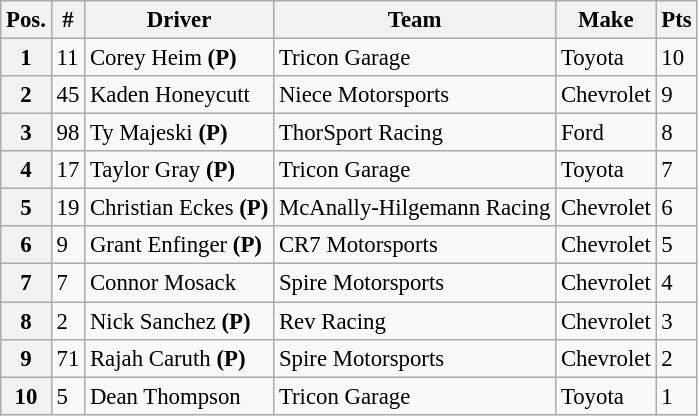<table class="wikitable" style="font-size:95%">
<tr>
<th>Pos.</th>
<th>#</th>
<th>Driver</th>
<th>Team</th>
<th>Make</th>
<th>Pts</th>
</tr>
<tr>
<th>1</th>
<td>11</td>
<td>Corey Heim <strong>(P)</strong></td>
<td>Tricon Garage</td>
<td>Toyota</td>
<td>10</td>
</tr>
<tr>
<th>2</th>
<td>45</td>
<td>Kaden Honeycutt</td>
<td>Niece Motorsports</td>
<td>Chevrolet</td>
<td>9</td>
</tr>
<tr>
<th>3</th>
<td>98</td>
<td>Ty Majeski <strong>(P)</strong></td>
<td>ThorSport Racing</td>
<td>Ford</td>
<td>8</td>
</tr>
<tr>
<th>4</th>
<td>17</td>
<td>Taylor Gray <strong>(P)</strong></td>
<td>Tricon Garage</td>
<td>Toyota</td>
<td>7</td>
</tr>
<tr>
<th>5</th>
<td>19</td>
<td>Christian Eckes <strong>(P)</strong></td>
<td>McAnally-Hilgemann Racing</td>
<td>Chevrolet</td>
<td>6</td>
</tr>
<tr>
<th>6</th>
<td>9</td>
<td>Grant Enfinger <strong>(P)</strong></td>
<td>CR7 Motorsports</td>
<td>Chevrolet</td>
<td>5</td>
</tr>
<tr>
<th>7</th>
<td>7</td>
<td>Connor Mosack</td>
<td>Spire Motorsports</td>
<td>Chevrolet</td>
<td>4</td>
</tr>
<tr>
<th>8</th>
<td>2</td>
<td>Nick Sanchez <strong>(P)</strong></td>
<td>Rev Racing</td>
<td>Chevrolet</td>
<td>3</td>
</tr>
<tr>
<th>9</th>
<td>71</td>
<td>Rajah Caruth <strong>(P)</strong></td>
<td>Spire Motorsports</td>
<td>Chevrolet</td>
<td>2</td>
</tr>
<tr>
<th>10</th>
<td>5</td>
<td>Dean Thompson</td>
<td>Tricon Garage</td>
<td>Toyota</td>
<td>1</td>
</tr>
</table>
